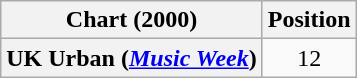<table class="wikitable plainrowheaders" style="text-align:center">
<tr>
<th>Chart (2000)</th>
<th>Position</th>
</tr>
<tr>
<th scope="row">UK Urban (<em><a href='#'>Music Week</a></em>)</th>
<td>12</td>
</tr>
</table>
